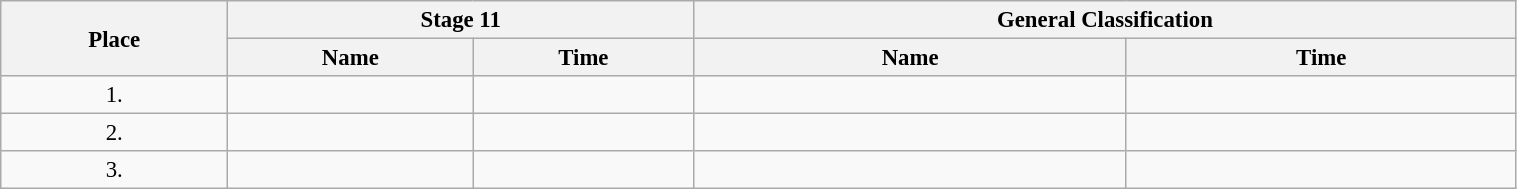<table class="wikitable"  style="font-size:95%; width:80%;">
<tr>
<th rowspan="2">Place</th>
<th colspan="2">Stage 11</th>
<th colspan="2">General Classification</th>
</tr>
<tr>
<th>Name</th>
<th>Time</th>
<th>Name</th>
<th>Time</th>
</tr>
<tr>
<td style="text-align:center;">1.</td>
<td></td>
<td></td>
<td></td>
<td></td>
</tr>
<tr>
<td style="text-align:center;">2.</td>
<td></td>
<td></td>
<td></td>
<td></td>
</tr>
<tr>
<td style="text-align:center;">3.</td>
<td></td>
<td></td>
<td></td>
<td></td>
</tr>
</table>
